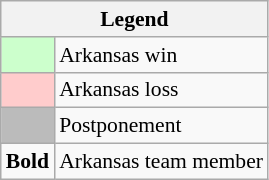<table class="wikitable" style="font-size:90%">
<tr>
<th colspan="2">Legend</th>
</tr>
<tr>
<td bgcolor="#ccffcc"> </td>
<td>Arkansas win</td>
</tr>
<tr>
<td bgcolor="#ffcccc"> </td>
<td>Arkansas loss</td>
</tr>
<tr>
<td bgcolor="#bbbbbb"> </td>
<td>Postponement</td>
</tr>
<tr>
<td><strong>Bold</strong></td>
<td>Arkansas team member</td>
</tr>
</table>
